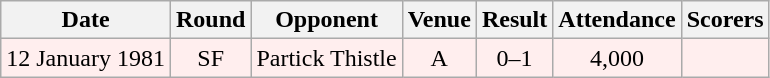<table class="wikitable sortable" style="font-size:100%; text-align:center">
<tr>
<th>Date</th>
<th>Round</th>
<th>Opponent</th>
<th>Venue</th>
<th>Result</th>
<th>Attendance</th>
<th>Scorers</th>
</tr>
<tr bgcolor = "#FFEEEE">
<td>12 January 1981</td>
<td>SF</td>
<td>Partick Thistle</td>
<td>A</td>
<td>0–1</td>
<td>4,000</td>
<td></td>
</tr>
</table>
